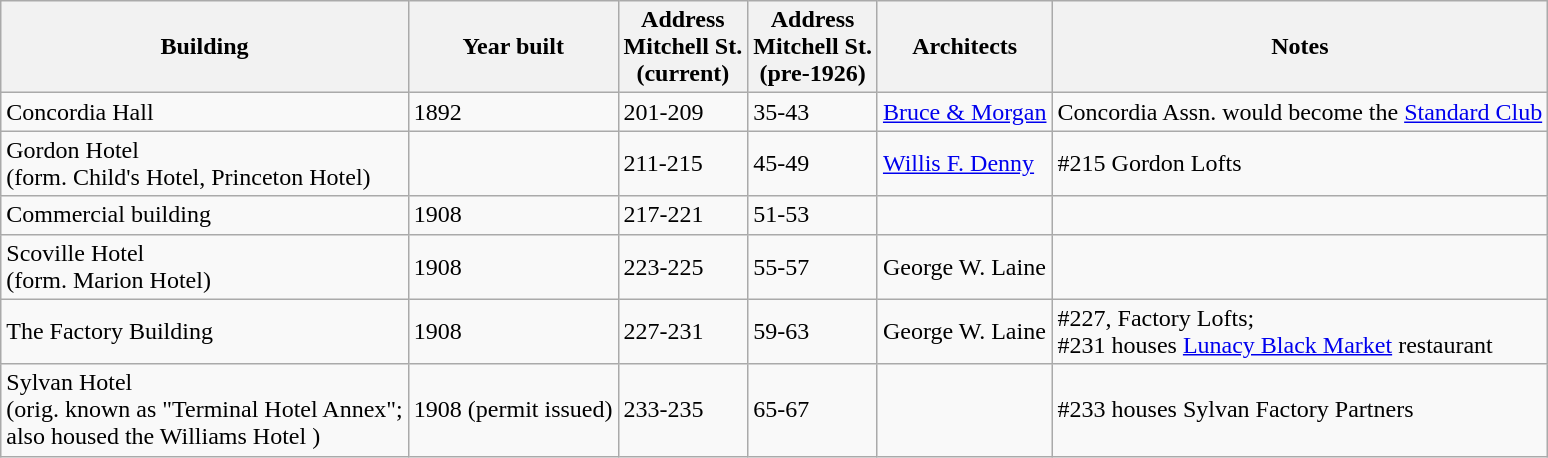<table class="wikitable">
<tr>
<th>Building</th>
<th>Year built</th>
<th>Address<br>Mitchell St.<br>(current)</th>
<th>Address<br>Mitchell St.<br>(pre-1926)</th>
<th>Architects</th>
<th>Notes</th>
</tr>
<tr>
<td>Concordia Hall</td>
<td>1892</td>
<td>201-209</td>
<td>35-43</td>
<td><a href='#'>Bruce & Morgan</a></td>
<td>Concordia Assn. would become the <a href='#'>Standard Club</a></td>
</tr>
<tr>
<td>Gordon Hotel<br>(form. Child's Hotel, Princeton Hotel)</td>
<td></td>
<td>211-215</td>
<td>45-49</td>
<td><a href='#'>Willis F. Denny</a></td>
<td>#215 Gordon Lofts</td>
</tr>
<tr>
<td>Commercial building</td>
<td>1908</td>
<td>217-221</td>
<td>51-53</td>
<td></td>
<td></td>
</tr>
<tr>
<td>Scoville Hotel<br>(form. Marion Hotel)</td>
<td>1908</td>
<td>223-225</td>
<td>55-57</td>
<td>George W. Laine</td>
<td></td>
</tr>
<tr>
<td>The Factory Building</td>
<td>1908</td>
<td>227-231</td>
<td>59-63</td>
<td>George W. Laine</td>
<td>#227, Factory Lofts;<br>#231 houses <a href='#'>Lunacy Black Market</a> restaurant</td>
</tr>
<tr>
<td>Sylvan Hotel<br>(orig. known as "Terminal Hotel Annex";<br>also housed the Williams Hotel )</td>
<td>1908 (permit issued)</td>
<td>233-235</td>
<td>65-67</td>
<td></td>
<td>#233 houses Sylvan Factory Partners</td>
</tr>
</table>
